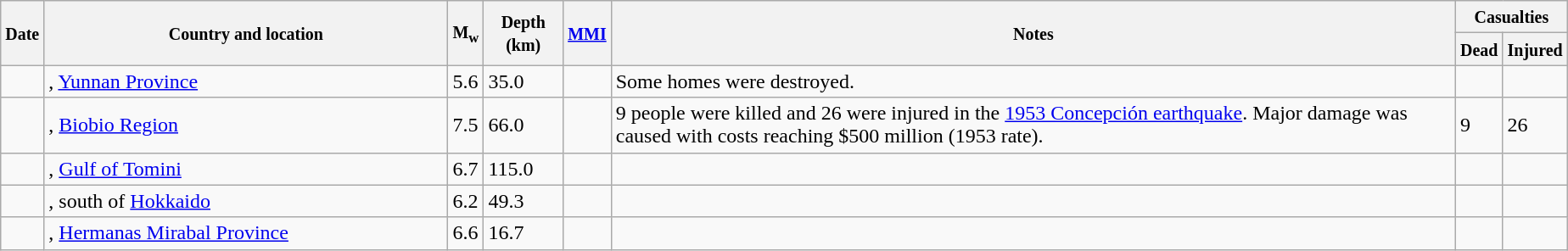<table class="wikitable sortable sort-under" style="border:1px black; margin-left:1em;">
<tr>
<th rowspan="2"><small>Date</small></th>
<th rowspan="2" style="width: 310px"><small>Country and location</small></th>
<th rowspan="2"><small>M<sub>w</sub></small></th>
<th rowspan="2"><small>Depth (km)</small></th>
<th rowspan="2"><small><a href='#'>MMI</a></small></th>
<th rowspan="2" class="unsortable"><small>Notes</small></th>
<th colspan="2"><small>Casualties</small></th>
</tr>
<tr>
<th><small>Dead</small></th>
<th><small>Injured</small></th>
</tr>
<tr>
<td></td>
<td>, <a href='#'>Yunnan Province</a></td>
<td>5.6</td>
<td>35.0</td>
<td></td>
<td>Some homes were destroyed.</td>
<td></td>
<td></td>
</tr>
<tr>
<td></td>
<td>, <a href='#'>Biobio Region</a></td>
<td>7.5</td>
<td>66.0</td>
<td></td>
<td>9 people were killed and 26 were injured in the <a href='#'>1953 Concepción earthquake</a>. Major damage was caused with costs reaching $500 million (1953 rate).</td>
<td>9</td>
<td>26</td>
</tr>
<tr>
<td></td>
<td>, <a href='#'>Gulf of Tomini</a></td>
<td>6.7</td>
<td>115.0</td>
<td></td>
<td></td>
<td></td>
<td></td>
</tr>
<tr>
<td></td>
<td>, south of <a href='#'>Hokkaido</a></td>
<td>6.2</td>
<td>49.3</td>
<td></td>
<td></td>
<td></td>
<td></td>
</tr>
<tr>
<td></td>
<td>, <a href='#'>Hermanas Mirabal Province</a></td>
<td>6.6</td>
<td>16.7</td>
<td></td>
<td></td>
<td></td>
<td></td>
</tr>
</table>
